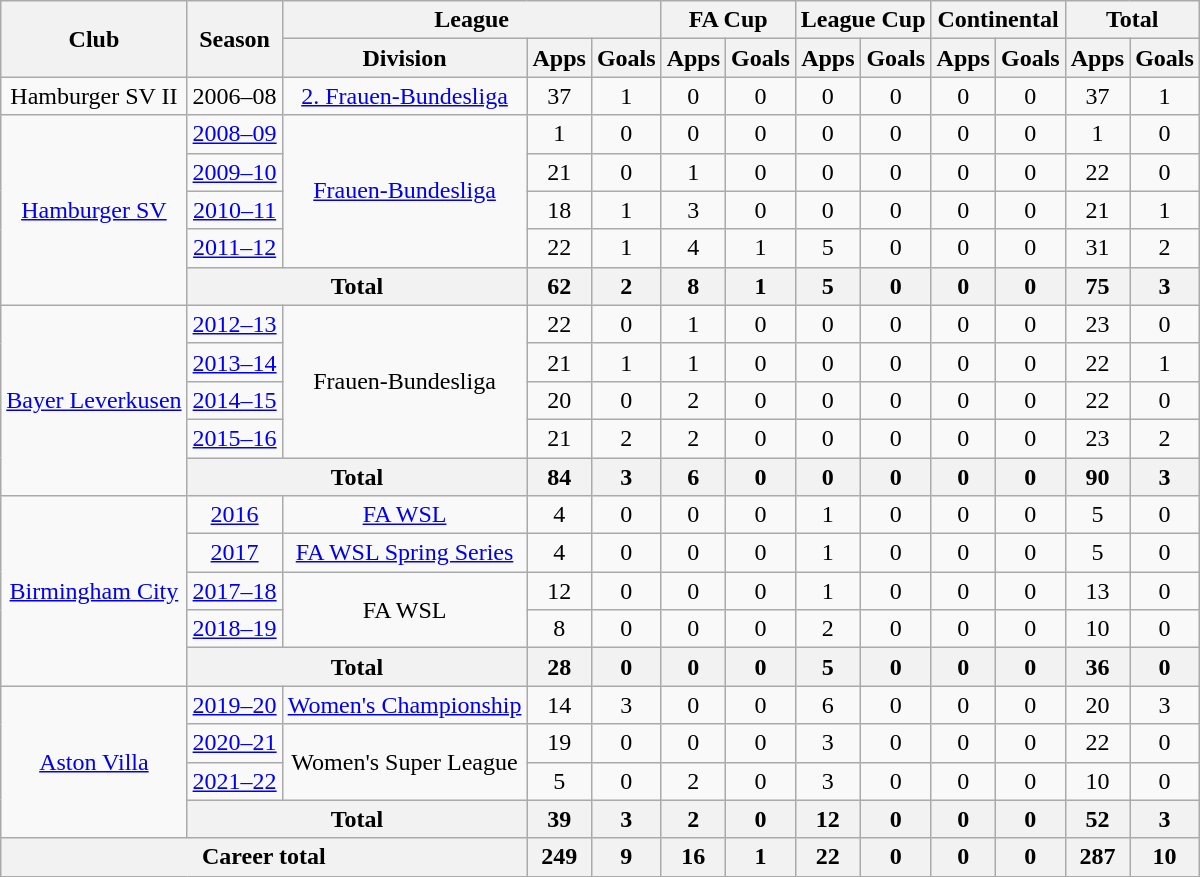<table class="wikitable" style="text-align:center">
<tr>
<th rowspan="2">Club</th>
<th rowspan="2">Season</th>
<th colspan="3">League</th>
<th colspan="2">FA Cup</th>
<th colspan="2">League Cup</th>
<th colspan="2">Continental</th>
<th colspan="2">Total</th>
</tr>
<tr>
<th>Division</th>
<th>Apps</th>
<th>Goals</th>
<th>Apps</th>
<th>Goals</th>
<th>Apps</th>
<th>Goals</th>
<th>Apps</th>
<th>Goals</th>
<th>Apps</th>
<th>Goals</th>
</tr>
<tr>
<td>Hamburger SV II</td>
<td>2006–08</td>
<td><a href='#'>2. Frauen-Bundesliga</a></td>
<td>37</td>
<td>1</td>
<td>0</td>
<td>0</td>
<td>0</td>
<td>0</td>
<td>0</td>
<td>0</td>
<td>37</td>
<td>1</td>
</tr>
<tr>
<td rowspan="5"><a href='#'>Hamburger SV</a></td>
<td><a href='#'>2008–09</a></td>
<td rowspan="4"><a href='#'>Frauen-Bundesliga</a></td>
<td>1</td>
<td>0</td>
<td>0</td>
<td>0</td>
<td>0</td>
<td>0</td>
<td>0</td>
<td>0</td>
<td>1</td>
<td>0</td>
</tr>
<tr>
<td><a href='#'>2009–10</a></td>
<td>21</td>
<td>0</td>
<td>1</td>
<td>0</td>
<td>0</td>
<td>0</td>
<td>0</td>
<td>0</td>
<td>22</td>
<td>0</td>
</tr>
<tr>
<td><a href='#'>2010–11</a></td>
<td>18</td>
<td>1</td>
<td>3</td>
<td>0</td>
<td>0</td>
<td>0</td>
<td>0</td>
<td>0</td>
<td>21</td>
<td>1</td>
</tr>
<tr>
<td><a href='#'>2011–12</a></td>
<td>22</td>
<td>1</td>
<td>4</td>
<td>1</td>
<td>5</td>
<td>0</td>
<td>0</td>
<td>0</td>
<td>31</td>
<td>2</td>
</tr>
<tr>
<th colspan="2">Total</th>
<th>62</th>
<th>2</th>
<th>8</th>
<th>1</th>
<th>5</th>
<th>0</th>
<th>0</th>
<th>0</th>
<th>75</th>
<th>3</th>
</tr>
<tr>
<td rowspan="5"><a href='#'>Bayer Leverkusen</a></td>
<td><a href='#'>2012–13</a></td>
<td rowspan="4">Frauen-Bundesliga</td>
<td>22</td>
<td>0</td>
<td>1</td>
<td>0</td>
<td>0</td>
<td>0</td>
<td>0</td>
<td>0</td>
<td>23</td>
<td>0</td>
</tr>
<tr>
<td><a href='#'>2013–14</a></td>
<td>21</td>
<td>1</td>
<td>1</td>
<td>0</td>
<td>0</td>
<td>0</td>
<td>0</td>
<td>0</td>
<td>22</td>
<td>1</td>
</tr>
<tr>
<td><a href='#'>2014–15</a></td>
<td>20</td>
<td>0</td>
<td>2</td>
<td>0</td>
<td>0</td>
<td>0</td>
<td>0</td>
<td>0</td>
<td>22</td>
<td>0</td>
</tr>
<tr>
<td><a href='#'>2015–16</a></td>
<td>21</td>
<td>2</td>
<td>2</td>
<td>0</td>
<td>0</td>
<td>0</td>
<td>0</td>
<td>0</td>
<td>23</td>
<td>2</td>
</tr>
<tr>
<th colspan="2">Total</th>
<th>84</th>
<th>3</th>
<th>6</th>
<th>0</th>
<th>0</th>
<th>0</th>
<th>0</th>
<th>0</th>
<th>90</th>
<th>3</th>
</tr>
<tr>
<td rowspan="5"><a href='#'>Birmingham City</a></td>
<td><a href='#'>2016</a></td>
<td><a href='#'>FA WSL</a></td>
<td>4</td>
<td>0</td>
<td>0</td>
<td>0</td>
<td>1</td>
<td>0</td>
<td>0</td>
<td>0</td>
<td>5</td>
<td>0</td>
</tr>
<tr>
<td><a href='#'>2017</a></td>
<td><a href='#'>FA WSL Spring Series</a></td>
<td>4</td>
<td>0</td>
<td>0</td>
<td>0</td>
<td>1</td>
<td>0</td>
<td>0</td>
<td>0</td>
<td>5</td>
<td>0</td>
</tr>
<tr>
<td><a href='#'>2017–18</a></td>
<td rowspan="2">FA WSL</td>
<td>12</td>
<td>0</td>
<td>0</td>
<td>0</td>
<td>1</td>
<td>0</td>
<td>0</td>
<td>0</td>
<td>13</td>
<td>0</td>
</tr>
<tr>
<td><a href='#'>2018–19</a></td>
<td>8</td>
<td>0</td>
<td>0</td>
<td>0</td>
<td>2</td>
<td>0</td>
<td>0</td>
<td>0</td>
<td>10</td>
<td>0</td>
</tr>
<tr>
<th colspan="2">Total</th>
<th>28</th>
<th>0</th>
<th>0</th>
<th>0</th>
<th>5</th>
<th>0</th>
<th>0</th>
<th>0</th>
<th>36</th>
<th>0</th>
</tr>
<tr>
<td rowspan="4"><a href='#'>Aston Villa</a></td>
<td><a href='#'>2019–20</a></td>
<td><a href='#'>Women's Championship</a></td>
<td>14</td>
<td>3</td>
<td>0</td>
<td>0</td>
<td>6</td>
<td>0</td>
<td>0</td>
<td>0</td>
<td>20</td>
<td>3</td>
</tr>
<tr>
<td><a href='#'>2020–21</a></td>
<td rowspan="2">Women's Super League</td>
<td>19</td>
<td>0</td>
<td>0</td>
<td>0</td>
<td>3</td>
<td>0</td>
<td>0</td>
<td>0</td>
<td>22</td>
<td>0</td>
</tr>
<tr>
<td><a href='#'>2021–22</a></td>
<td>5</td>
<td>0</td>
<td>2</td>
<td>0</td>
<td>3</td>
<td>0</td>
<td>0</td>
<td>0</td>
<td>10</td>
<td>0</td>
</tr>
<tr>
<th colspan="2">Total</th>
<th>39</th>
<th>3</th>
<th>2</th>
<th>0</th>
<th>12</th>
<th>0</th>
<th>0</th>
<th>0</th>
<th>52</th>
<th>3</th>
</tr>
<tr>
<th colspan="3">Career total</th>
<th>249</th>
<th>9</th>
<th>16</th>
<th>1</th>
<th>22</th>
<th>0</th>
<th>0</th>
<th>0</th>
<th>287</th>
<th>10</th>
</tr>
</table>
